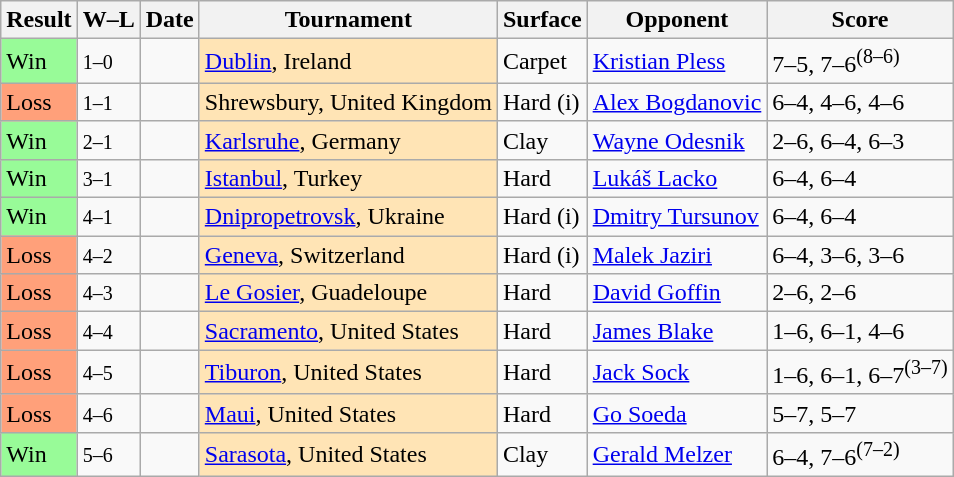<table class="sortable wikitable nowrap">
<tr>
<th>Result</th>
<th class="unsortable">W–L</th>
<th>Date</th>
<th>Tournament</th>
<th>Surface</th>
<th>Opponent</th>
<th class="unsortable">Score</th>
</tr>
<tr>
<td bgcolor=98FB98>Win</td>
<td><small>1–0</small></td>
<td><a href='#'></a></td>
<td bgcolor=moccasin><a href='#'>Dublin</a>, Ireland</td>
<td>Carpet</td>
<td> <a href='#'>Kristian Pless</a></td>
<td>7–5, 7–6<sup>(8–6)</sup></td>
</tr>
<tr>
<td bgcolor=ffa07a>Loss</td>
<td><small>1–1</small></td>
<td></td>
<td bgcolor=moccasin>Shrewsbury, United Kingdom</td>
<td>Hard (i)</td>
<td> <a href='#'>Alex Bogdanovic</a></td>
<td>6–4, 4–6, 4–6</td>
</tr>
<tr>
<td bgcolor=98FB98>Win</td>
<td><small>2–1</small></td>
<td></td>
<td bgcolor=moccasin><a href='#'>Karlsruhe</a>, Germany</td>
<td>Clay</td>
<td> <a href='#'>Wayne Odesnik</a></td>
<td>2–6, 6–4, 6–3</td>
</tr>
<tr>
<td bgcolor=98FB98>Win</td>
<td><small>3–1</small></td>
<td></td>
<td bgcolor=moccasin><a href='#'>Istanbul</a>, Turkey</td>
<td>Hard</td>
<td> <a href='#'>Lukáš Lacko</a></td>
<td>6–4, 6–4</td>
</tr>
<tr>
<td bgcolor=98FB98>Win</td>
<td><small>4–1</small></td>
<td></td>
<td bgcolor=moccasin><a href='#'>Dnipropetrovsk</a>, Ukraine</td>
<td>Hard (i)</td>
<td> <a href='#'>Dmitry Tursunov</a></td>
<td>6–4, 6–4</td>
</tr>
<tr>
<td bgcolor=ffa07a>Loss</td>
<td><small>4–2</small></td>
<td><a href='#'></a></td>
<td bgcolor=moccasin><a href='#'>Geneva</a>, Switzerland</td>
<td>Hard (i)</td>
<td> <a href='#'>Malek Jaziri</a></td>
<td>6–4, 3–6, 3–6</td>
</tr>
<tr>
<td bgcolor=ffa07a>Loss</td>
<td><small>4–3</small></td>
<td><a href='#'></a></td>
<td bgcolor=moccasin><a href='#'>Le Gosier</a>, Guadeloupe</td>
<td>Hard</td>
<td> <a href='#'>David Goffin</a></td>
<td>2–6, 2–6</td>
</tr>
<tr>
<td bgcolor=ffa07a>Loss</td>
<td><small>4–4</small></td>
<td><a href='#'></a></td>
<td bgcolor=moccasin><a href='#'>Sacramento</a>, United States</td>
<td>Hard</td>
<td> <a href='#'>James Blake</a></td>
<td>1–6, 6–1, 4–6</td>
</tr>
<tr>
<td bgcolor=ffa07a>Loss</td>
<td><small>4–5</small></td>
<td><a href='#'></a></td>
<td bgcolor=moccasin><a href='#'>Tiburon</a>, United States</td>
<td>Hard</td>
<td> <a href='#'>Jack Sock</a></td>
<td>1–6, 6–1, 6–7<sup>(3–7)</sup></td>
</tr>
<tr>
<td bgcolor=ffa07a>Loss</td>
<td><small>4–6</small></td>
<td><a href='#'></a></td>
<td bgcolor=moccasin><a href='#'>Maui</a>, United States</td>
<td>Hard</td>
<td> <a href='#'>Go Soeda</a></td>
<td>5–7, 5–7</td>
</tr>
<tr>
<td bgcolor=98FB98>Win</td>
<td><small>5–6</small></td>
<td><a href='#'></a></td>
<td bgcolor=moccasin><a href='#'>Sarasota</a>, United States</td>
<td>Clay</td>
<td> <a href='#'>Gerald Melzer</a></td>
<td>6–4, 7–6<sup>(7–2)</sup></td>
</tr>
</table>
